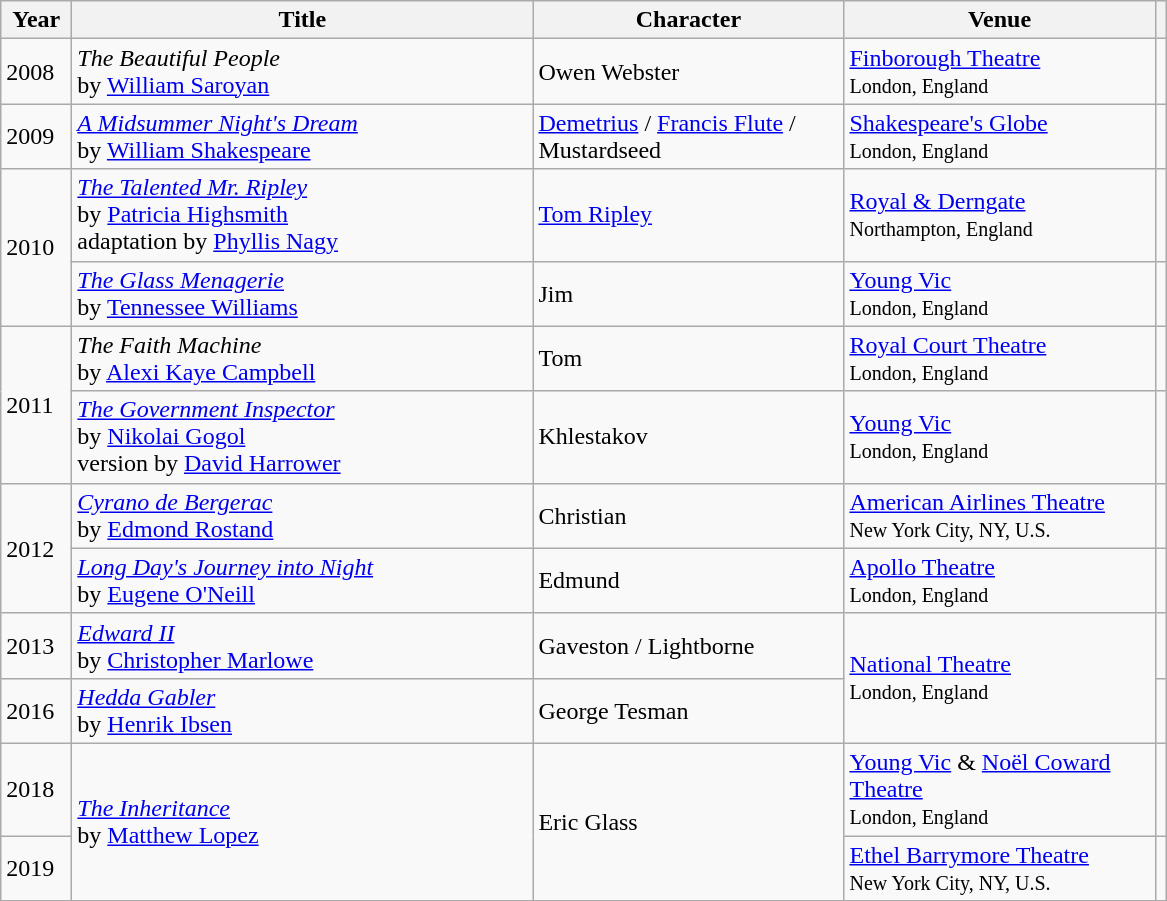<table class="wikitable plainrowheaders sortable" style="margin-right: 0;">
<tr>
<th scope="col" width="40">Year</th>
<th scope="col" width="300">Title</th>
<th scope="col" width="200">Character</th>
<th scope="col" width="200">Venue</th>
<th class="unsortable"></th>
</tr>
<tr>
<td>2008</td>
<td><em>The Beautiful People</em> <br> by <a href='#'>William Saroyan</a></td>
<td>Owen Webster</td>
<td><a href='#'>Finborough Theatre</a> <br><small>London, England</small></td>
<td></td>
</tr>
<tr>
<td>2009</td>
<td><em><a href='#'>A Midsummer Night's Dream</a></em> <br> by <a href='#'>William Shakespeare</a></td>
<td><a href='#'>Demetrius</a> / <a href='#'>Francis Flute</a> / Mustardseed</td>
<td><a href='#'>Shakespeare's Globe</a> <br><small>London, England</small></td>
<td></td>
</tr>
<tr>
<td rowspan="2">2010</td>
<td><em><a href='#'>The Talented Mr. Ripley</a></em> <br> by <a href='#'>Patricia Highsmith</a> <br> adaptation by <a href='#'>Phyllis Nagy</a></td>
<td><a href='#'>Tom Ripley</a></td>
<td><a href='#'>Royal & Derngate</a> <br><small>Northampton, England</small></td>
<td></td>
</tr>
<tr>
<td><em><a href='#'>The Glass Menagerie</a></em> <br>by <a href='#'>Tennessee Williams</a></td>
<td>Jim</td>
<td><a href='#'>Young Vic</a> <br><small>London, England</small></td>
<td></td>
</tr>
<tr>
<td rowspan="2">2011</td>
<td><em>The Faith Machine</em><br> by <a href='#'>Alexi Kaye Campbell</a></td>
<td>Tom</td>
<td><a href='#'>Royal Court Theatre</a> <br><small>London, England</small></td>
<td></td>
</tr>
<tr>
<td><em><a href='#'>The Government Inspector</a></em> <br> by <a href='#'>Nikolai Gogol</a> <br> version by <a href='#'>David Harrower</a></td>
<td>Khlestakov</td>
<td><a href='#'>Young Vic</a> <br><small>London, England</small></td>
<td></td>
</tr>
<tr>
<td rowspan="2">2012</td>
<td><em><a href='#'>Cyrano de Bergerac</a></em> <br> by <a href='#'>Edmond Rostand</a></td>
<td>Christian</td>
<td><a href='#'>American Airlines Theatre</a> <br><small>New York City, NY, U.S.</small></td>
<td></td>
</tr>
<tr>
<td><em><a href='#'>Long Day's Journey into Night</a></em><br> by <a href='#'>Eugene O'Neill</a></td>
<td>Edmund</td>
<td><a href='#'>Apollo Theatre</a> <br><small>London, England</small></td>
<td></td>
</tr>
<tr>
<td>2013</td>
<td><em><a href='#'>Edward II</a></em> <br> by <a href='#'>Christopher Marlowe</a></td>
<td>Gaveston / Lightborne</td>
<td rowspan="2"><a href='#'>National Theatre</a> <br><small>London, England</small></td>
<td></td>
</tr>
<tr>
<td>2016</td>
<td><em><a href='#'>Hedda Gabler</a></em> <br>by <a href='#'>Henrik Ibsen</a></td>
<td>George Tesman</td>
<td></td>
</tr>
<tr>
<td>2018</td>
<td rowspan="2"><em><a href='#'>The Inheritance</a></em> <br>by <a href='#'>Matthew Lopez</a></td>
<td rowspan="2">Eric Glass</td>
<td><a href='#'>Young Vic</a> & <a href='#'>Noël Coward Theatre</a> <br><small>London, England</small></td>
<td></td>
</tr>
<tr>
<td>2019</td>
<td><a href='#'>Ethel Barrymore Theatre</a> <br><small>New York City, NY, U.S.</small></td>
<td></td>
</tr>
<tr>
</tr>
</table>
